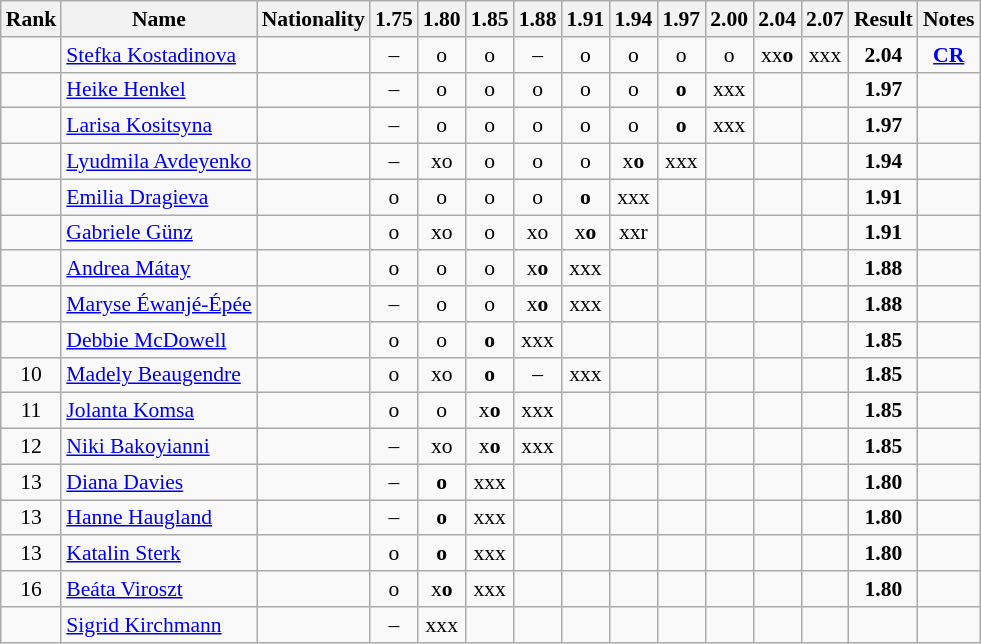<table class="wikitable sortable" style="text-align:center;font-size:90%">
<tr>
<th>Rank</th>
<th>Name</th>
<th>Nationality</th>
<th>1.75</th>
<th>1.80</th>
<th>1.85</th>
<th>1.88</th>
<th>1.91</th>
<th>1.94</th>
<th>1.97</th>
<th>2.00</th>
<th>2.04</th>
<th>2.07</th>
<th>Result</th>
<th>Notes</th>
</tr>
<tr>
<td></td>
<td align="left"><a href='#'>Stefka Kostadinova</a></td>
<td align=left></td>
<td>–</td>
<td>o</td>
<td>o</td>
<td>–</td>
<td>o</td>
<td>o</td>
<td>o</td>
<td>o</td>
<td>xx<strong>o</strong></td>
<td>xxx</td>
<td><strong>2.04</strong></td>
<td><strong><a href='#'>CR</a></strong></td>
</tr>
<tr>
<td></td>
<td align="left"><a href='#'>Heike Henkel</a></td>
<td align=left></td>
<td>–</td>
<td>o</td>
<td>o</td>
<td>o</td>
<td>o</td>
<td>o</td>
<td><strong>o</strong></td>
<td>xxx</td>
<td></td>
<td></td>
<td><strong>1.97</strong></td>
<td></td>
</tr>
<tr>
<td></td>
<td align="left"><a href='#'>Larisa Kositsyna</a></td>
<td align=left></td>
<td>–</td>
<td>o</td>
<td>o</td>
<td>o</td>
<td>o</td>
<td>o</td>
<td><strong>o</strong></td>
<td>xxx</td>
<td></td>
<td></td>
<td><strong>1.97</strong></td>
<td></td>
</tr>
<tr>
<td></td>
<td align="left"><a href='#'>Lyudmila Avdeyenko</a></td>
<td align=left></td>
<td>–</td>
<td>xo</td>
<td>o</td>
<td>o</td>
<td>o</td>
<td>x<strong>o</strong></td>
<td>xxx</td>
<td></td>
<td></td>
<td></td>
<td><strong>1.94</strong></td>
<td></td>
</tr>
<tr>
<td></td>
<td align="left"><a href='#'>Emilia Dragieva</a></td>
<td align=left></td>
<td>o</td>
<td>o</td>
<td>o</td>
<td>o</td>
<td><strong>o</strong></td>
<td>xxx</td>
<td></td>
<td></td>
<td></td>
<td></td>
<td><strong>1.91</strong></td>
<td></td>
</tr>
<tr>
<td></td>
<td align="left"><a href='#'>Gabriele Günz</a></td>
<td align=left></td>
<td>o</td>
<td>xo</td>
<td>o</td>
<td>xo</td>
<td>x<strong>o</strong></td>
<td>xxr</td>
<td></td>
<td></td>
<td></td>
<td></td>
<td><strong>1.91</strong></td>
<td></td>
</tr>
<tr>
<td></td>
<td align="left"><a href='#'>Andrea Mátay</a></td>
<td align=left></td>
<td>o</td>
<td>o</td>
<td>o</td>
<td>x<strong>o</strong></td>
<td>xxx</td>
<td></td>
<td></td>
<td></td>
<td></td>
<td></td>
<td><strong>1.88</strong></td>
<td></td>
</tr>
<tr>
<td></td>
<td align="left"><a href='#'>Maryse Éwanjé-Épée</a></td>
<td align=left></td>
<td>–</td>
<td>o</td>
<td>o</td>
<td>x<strong>o</strong></td>
<td>xxx</td>
<td></td>
<td></td>
<td></td>
<td></td>
<td></td>
<td><strong>1.88</strong></td>
<td></td>
</tr>
<tr>
<td></td>
<td align="left"><a href='#'>Debbie McDowell</a></td>
<td align=left></td>
<td>o</td>
<td>o</td>
<td><strong>o</strong></td>
<td>xxx</td>
<td></td>
<td></td>
<td></td>
<td></td>
<td></td>
<td></td>
<td><strong>1.85</strong></td>
<td></td>
</tr>
<tr>
<td>10</td>
<td align="left"><a href='#'>Madely Beaugendre</a></td>
<td align=left></td>
<td>o</td>
<td>xo</td>
<td><strong>o</strong></td>
<td>–</td>
<td>xxx</td>
<td></td>
<td></td>
<td></td>
<td></td>
<td></td>
<td><strong>1.85</strong></td>
<td></td>
</tr>
<tr>
<td>11</td>
<td align="left"><a href='#'>Jolanta Komsa</a></td>
<td align=left></td>
<td>o</td>
<td>o</td>
<td>x<strong>o</strong></td>
<td>xxx</td>
<td></td>
<td></td>
<td></td>
<td></td>
<td></td>
<td></td>
<td><strong>1.85</strong></td>
<td></td>
</tr>
<tr>
<td>12</td>
<td align="left"><a href='#'>Niki Bakoyianni</a></td>
<td align=left></td>
<td>–</td>
<td>xo</td>
<td>x<strong>o</strong></td>
<td>xxx</td>
<td></td>
<td></td>
<td></td>
<td></td>
<td></td>
<td></td>
<td><strong>1.85</strong></td>
<td></td>
</tr>
<tr>
<td>13</td>
<td align="left"><a href='#'>Diana Davies</a></td>
<td align=left></td>
<td>–</td>
<td><strong>o</strong></td>
<td>xxx</td>
<td></td>
<td></td>
<td></td>
<td></td>
<td></td>
<td></td>
<td></td>
<td><strong>1.80</strong></td>
<td></td>
</tr>
<tr>
<td>13</td>
<td align="left"><a href='#'>Hanne Haugland</a></td>
<td align=left></td>
<td>–</td>
<td><strong>o</strong></td>
<td>xxx</td>
<td></td>
<td></td>
<td></td>
<td></td>
<td></td>
<td></td>
<td></td>
<td><strong>1.80</strong></td>
<td></td>
</tr>
<tr>
<td>13</td>
<td align="left"><a href='#'>Katalin Sterk</a></td>
<td align=left></td>
<td>o</td>
<td><strong>o</strong></td>
<td>xxx</td>
<td></td>
<td></td>
<td></td>
<td></td>
<td></td>
<td></td>
<td></td>
<td><strong>1.80</strong></td>
<td></td>
</tr>
<tr>
<td>16</td>
<td align="left"><a href='#'>Beáta Viroszt</a></td>
<td align=left></td>
<td>o</td>
<td>x<strong>o</strong></td>
<td>xxx</td>
<td></td>
<td></td>
<td></td>
<td></td>
<td></td>
<td></td>
<td></td>
<td><strong>1.80</strong></td>
<td></td>
</tr>
<tr>
<td></td>
<td align="left"><a href='#'>Sigrid Kirchmann</a></td>
<td align=left></td>
<td>–</td>
<td>xxx</td>
<td></td>
<td></td>
<td></td>
<td></td>
<td></td>
<td></td>
<td></td>
<td></td>
<td><strong></strong></td>
<td></td>
</tr>
</table>
